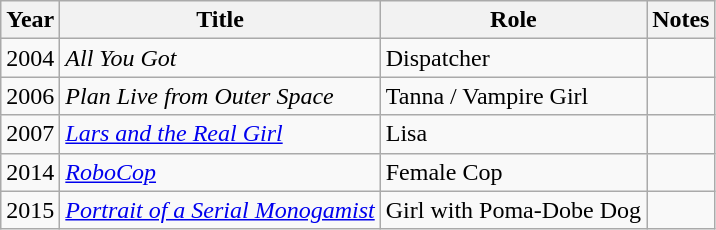<table class="wikitable sortable">
<tr>
<th>Year</th>
<th>Title</th>
<th>Role</th>
<th>Notes</th>
</tr>
<tr>
<td>2004</td>
<td><em>All You Got</em></td>
<td>Dispatcher</td>
<td></td>
</tr>
<tr>
<td>2006</td>
<td><em>Plan Live from Outer Space</em></td>
<td>Tanna / Vampire Girl</td>
<td></td>
</tr>
<tr>
<td>2007</td>
<td><em><a href='#'>Lars and the Real Girl</a></em></td>
<td>Lisa</td>
<td></td>
</tr>
<tr>
<td>2014</td>
<td><a href='#'><em>RoboCop</em></a></td>
<td>Female Cop</td>
<td></td>
</tr>
<tr>
<td>2015</td>
<td><em><a href='#'>Portrait of a Serial Monogamist</a></em></td>
<td>Girl with Poma-Dobe Dog</td>
<td></td>
</tr>
</table>
